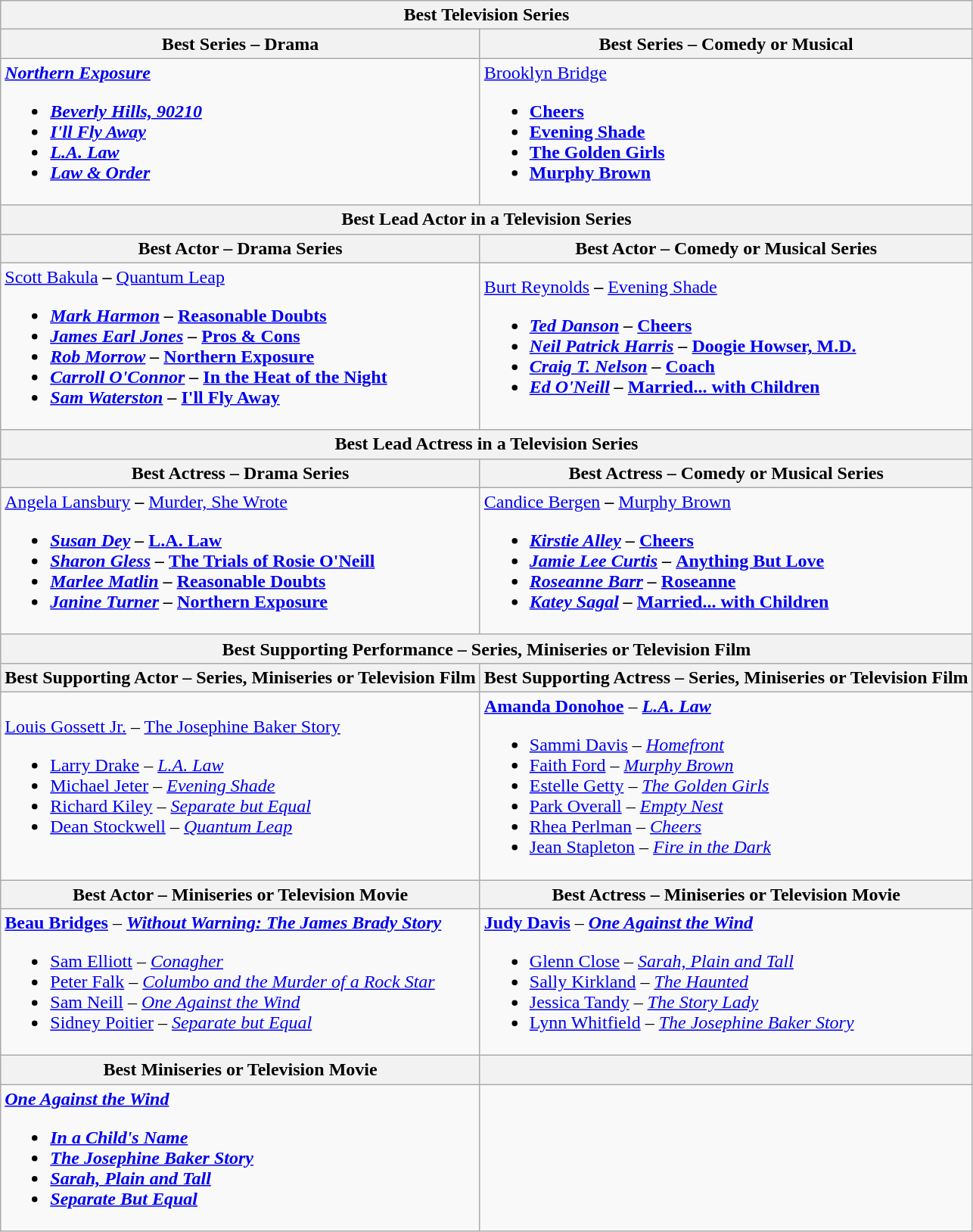<table class="wikitable" style="width=100%">
<tr>
<th colspan="2">Best Television Series</th>
</tr>
<tr>
<th style="width=50%">Best Series – Drama</th>
<th style="width=50%">Best Series – Comedy or Musical</th>
</tr>
<tr>
<td valign="top"><strong> <em><a href='#'>Northern Exposure</a><strong><em><br><ul><li></em><a href='#'>Beverly Hills, 90210</a><em></li><li></em><a href='#'>I'll Fly Away</a><em></li><li></em><a href='#'>L.A. Law</a><em></li><li></em><a href='#'>Law & Order</a><em></li></ul></td>
<td valign="top"></em></strong><a href='#'>Brooklyn Bridge</a><strong><em><br><ul><li></em><a href='#'>Cheers</a><em></li><li></em><a href='#'>Evening Shade</a><em></li><li></em><a href='#'>The Golden Girls</a><em></li><li></em><a href='#'>Murphy Brown</a><em></li></ul></td>
</tr>
<tr>
<th colspan="2">Best Lead Actor in a Television Series</th>
</tr>
<tr>
<th>Best Actor – Drama Series</th>
<th>Best Actor – Comedy or Musical Series</th>
</tr>
<tr>
<td></strong><a href='#'>Scott Bakula</a><strong> – </em></strong><a href='#'>Quantum Leap</a><strong><em><br><ul><li><a href='#'>Mark Harmon</a> – </em><a href='#'>Reasonable Doubts</a><em></li><li><a href='#'>James Earl Jones</a> – </em><a href='#'>Pros & Cons</a><em></li><li><a href='#'>Rob Morrow</a> – </em><a href='#'>Northern Exposure</a><em></li><li><a href='#'>Carroll O'Connor</a> – </em><a href='#'>In the Heat of the Night</a><em></li><li><a href='#'>Sam Waterston</a> – </em><a href='#'>I'll Fly Away</a><em></li></ul></td>
<td></strong><a href='#'>Burt Reynolds</a><strong> – </em></strong><a href='#'>Evening Shade</a><strong><em><br><ul><li><a href='#'>Ted Danson</a> – </em><a href='#'>Cheers</a><em></li><li><a href='#'>Neil Patrick Harris</a> – </em><a href='#'>Doogie Howser, M.D.</a><em></li><li><a href='#'>Craig T. Nelson</a> – </em><a href='#'>Coach</a><em></li><li><a href='#'>Ed O'Neill</a> – </em><a href='#'>Married... with Children</a><em></li></ul></td>
</tr>
<tr>
<th colspan="2">Best Lead Actress in a Television Series</th>
</tr>
<tr>
<th>Best Actress – Drama Series</th>
<th>Best Actress – Comedy or Musical Series</th>
</tr>
<tr>
<td></strong><a href='#'>Angela Lansbury</a><strong> – </em></strong><a href='#'>Murder, She Wrote</a><strong><em><br><ul><li><a href='#'>Susan Dey</a> – </em><a href='#'>L.A. Law</a><em></li><li><a href='#'>Sharon Gless</a> – </em><a href='#'>The Trials of Rosie O'Neill</a><em></li><li><a href='#'>Marlee Matlin</a> – </em><a href='#'>Reasonable Doubts</a><em></li><li><a href='#'>Janine Turner</a> – </em><a href='#'>Northern Exposure</a><em></li></ul></td>
<td></strong><a href='#'>Candice Bergen</a><strong> – </em></strong><a href='#'>Murphy Brown</a><strong><em><br><ul><li><a href='#'>Kirstie Alley</a> – </em><a href='#'>Cheers</a><em></li><li><a href='#'>Jamie Lee Curtis</a> – </em><a href='#'>Anything But Love</a><em></li><li><a href='#'>Roseanne Barr</a> – </em><a href='#'>Roseanne</a><em></li><li><a href='#'>Katey Sagal</a> – </em><a href='#'>Married... with Children</a><em></li></ul></td>
</tr>
<tr>
<th colspan="2">Best Supporting Performance – Series, Miniseries or Television Film</th>
</tr>
<tr>
<th>Best Supporting Actor – Series, Miniseries or Television Film</th>
<th>Best Supporting Actress – Series, Miniseries or Television Film</th>
</tr>
<tr>
<td></strong> <a href='#'>Louis Gossett Jr.</a> – </em><a href='#'>The Josephine Baker Story</a></em></strong><br><ul><li><a href='#'>Larry Drake</a> – <em><a href='#'>L.A. Law</a></em></li><li><a href='#'>Michael Jeter</a> – <em><a href='#'>Evening Shade</a></em></li><li><a href='#'>Richard Kiley</a> – <em><a href='#'>Separate but Equal</a></em></li><li><a href='#'>Dean Stockwell</a> – <em><a href='#'>Quantum Leap</a></em></li></ul></td>
<td><strong><a href='#'>Amanda Donohoe</a></strong> – <strong><em><a href='#'>L.A. Law</a></em></strong><br><ul><li><a href='#'>Sammi Davis</a> – <em><a href='#'>Homefront</a></em></li><li><a href='#'>Faith Ford</a> – <em><a href='#'>Murphy Brown</a></em></li><li><a href='#'>Estelle Getty</a> – <em><a href='#'>The Golden Girls</a></em></li><li><a href='#'>Park Overall</a> – <em><a href='#'>Empty Nest</a></em></li><li><a href='#'>Rhea Perlman</a> – <em><a href='#'>Cheers</a></em></li><li><a href='#'>Jean Stapleton</a> – <em><a href='#'>Fire in the Dark</a></em></li></ul></td>
</tr>
<tr>
<th>Best Actor – Miniseries or Television Movie</th>
<th>Best Actress – Miniseries or Television Movie</th>
</tr>
<tr>
<td><strong><a href='#'>Beau Bridges</a></strong> – <strong><em><a href='#'>Without Warning: The James Brady Story</a></em></strong><br><ul><li><a href='#'>Sam Elliott</a> – <em><a href='#'>Conagher</a></em></li><li><a href='#'>Peter Falk</a> – <em><a href='#'>Columbo and the Murder of a Rock Star</a></em></li><li><a href='#'>Sam Neill</a> – <em><a href='#'>One Against the Wind</a></em></li><li><a href='#'>Sidney Poitier</a> – <em><a href='#'>Separate but Equal</a></em></li></ul></td>
<td><strong><a href='#'>Judy Davis</a></strong> – <strong><em><a href='#'>One Against the Wind</a></em></strong><br><ul><li><a href='#'>Glenn Close</a> – <em><a href='#'>Sarah, Plain and Tall</a></em></li><li><a href='#'>Sally Kirkland</a> – <em><a href='#'>The Haunted</a></em></li><li><a href='#'>Jessica Tandy</a> – <em><a href='#'>The Story Lady</a></em></li><li><a href='#'>Lynn Whitfield</a> – <em><a href='#'>The Josephine Baker Story</a></em></li></ul></td>
</tr>
<tr>
<th>Best Miniseries or Television Movie</th>
<th></th>
</tr>
<tr>
<td><strong> <em><a href='#'>One Against the Wind</a><strong><em><br><ul><li></em><a href='#'>In a Child's Name</a><em></li><li></em><a href='#'>The Josephine Baker Story</a><em></li><li></em><a href='#'>Sarah, Plain and Tall</a><em></li><li></em><a href='#'>Separate But Equal</a><em></li></ul></td>
<td></td>
</tr>
</table>
